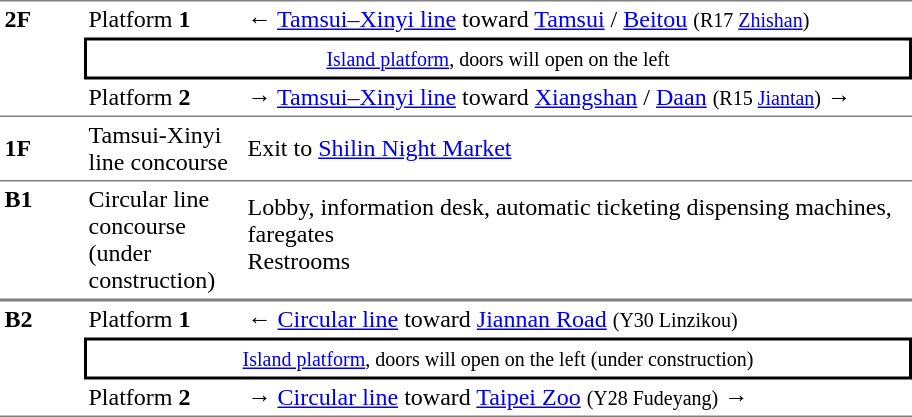<table table border=0 cellspacing=0 cellpadding=3>
<tr>
<td style="border-top:solid 1px gray;border-bottom:solid 1px gray;" width=50 rowspan=3 valign=top><strong>2F</strong></td>
<td style="border-top:solid 1px gray;" width=100>Platform <span><strong>1</strong></span></td>
<td style="border-top:solid 1px gray;" width=390>←  <a href='#'>Tamsui–Xinyi line</a> toward <a href='#'>Tamsui</a> / <a href='#'>Beitou</a> <small> (R17 <a href='#'>Zhishan</a>)</small></td>
</tr>
<tr>
<td style="border-top:solid 2px black;border-right:solid 2px black;border-left:solid 2px black;border-bottom:solid 2px black;text-align:center;" colspan=2><small><a href='#'>Island platform</a>, doors will open on the left</small></td>
</tr>
<tr>
<td style="border-bottom:solid 1px gray;">Platform <span><strong>2</strong></span></td>
<td style="border-bottom:solid 1px gray;"><span>→</span>  <a href='#'>Tamsui–Xinyi line</a> toward <a href='#'>Xiangshan</a> / <a href='#'>Daan</a> <small>(R15 <a href='#'>Jiantan</a>)</small> →</td>
</tr>
<tr>
<td style="border-bottom:solid 1px gray;" width=50><strong>1F</strong></td>
<td style="border-bottom:solid 1px gray;" width=100>Tamsui-Xinyi line concourse</td>
<td style="border-bottom:solid 1px gray;" width=440>Exit to <a href='#'>Shilin Night Market</a></td>
</tr>
<tr>
<td style="border-bottom:solid 1px gray;" rowspan=2 valign=top width=50><strong>B1</strong></td>
<td style="border-bottom:solid 1px gray;" rowspan=2 valign=top width=100>Circular line concourse (under construction)</td>
<td width=390>Lobby, information desk, automatic ticketing dispensing machines, faregates<br>Restrooms</td>
</tr>
<tr>
<td style="border-bottom:solid 1px gray;"></td>
</tr>
<tr>
<td style="border-top:solid 1px gray;border-bottom:solid 1px gray;" width=50 rowspan=3 valign=top><strong>B2</strong></td>
<td style="border-top:solid 1px gray;" width=100>Platform <span><strong>1</strong></span></td>
<td style="border-top:solid 1px gray;" width=390>←  <a href='#'>Circular line</a> toward <a href='#'>Jiannan Road</a> <small>(Y30 Linzikou)</small></td>
</tr>
<tr>
<td style="border-top:solid 2px black;border-right:solid 2px black;border-left:solid 2px black;border-bottom:solid 2px black;text-align:center;" colspan=2><small><a href='#'>Island platform</a>, doors will open on the left (under construction)</small></td>
</tr>
<tr>
<td style="border-bottom:solid 1px gray;">Platform <span><strong>2</strong></span></td>
<td style="border-bottom:solid 1px gray;"><span>→</span>  <a href='#'>Circular line</a> toward <a href='#'>Taipei Zoo</a> <small>(Y28 Fudeyang)</small> →</td>
</tr>
</table>
